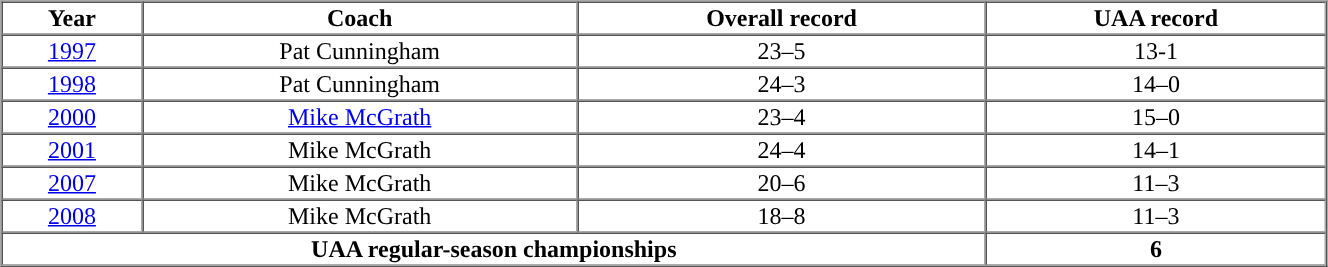<table cellpadding="1" border="1" cellspacing="0" width="70%" style="text-align:center;">
<tr>
<th>Year</th>
<th>Coach</th>
<th>Overall record</th>
<th>UAA record</th>
</tr>
<tr>
<td><a href='#'>1997</a></td>
<td>Pat Cunningham</td>
<td>23–5</td>
<td>13-1</td>
</tr>
<tr>
<td><a href='#'>1998</a></td>
<td>Pat Cunningham</td>
<td>24–3</td>
<td>14–0</td>
</tr>
<tr>
<td><a href='#'>2000</a></td>
<td><a href='#'>Mike McGrath</a></td>
<td>23–4</td>
<td>15–0</td>
</tr>
<tr>
<td><a href='#'>2001</a></td>
<td>Mike McGrath</td>
<td>24–4</td>
<td>14–1</td>
</tr>
<tr>
<td><a href='#'>2007</a></td>
<td>Mike McGrath</td>
<td>20–6</td>
<td>11–3</td>
</tr>
<tr>
<td><a href='#'>2008</a></td>
<td>Mike McGrath</td>
<td>18–8</td>
<td>11–3</td>
</tr>
<tr>
<td colspan="3"><strong>UAA regular-season championships</strong></td>
<td colspan="1"><strong>6</strong></td>
</tr>
</table>
